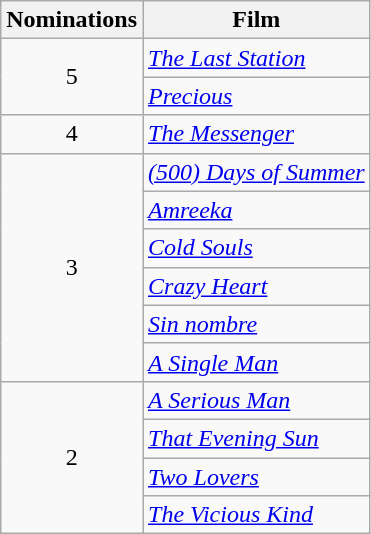<table class="wikitable">
<tr>
<th>Nominations</th>
<th>Film</th>
</tr>
<tr>
<td rowspan="2" style="text-align:center;">5</td>
<td><em><a href='#'>The Last Station</a></em></td>
</tr>
<tr>
<td><em><a href='#'>Precious</a></em></td>
</tr>
<tr>
<td style="text-align:center;">4</td>
<td><em><a href='#'>The Messenger</a></em></td>
</tr>
<tr>
<td rowspan="6" style="text-align:center;">3</td>
<td><em><a href='#'>(500) Days of Summer</a></em></td>
</tr>
<tr>
<td><em><a href='#'>Amreeka</a></em></td>
</tr>
<tr>
<td><em><a href='#'>Cold Souls</a></em></td>
</tr>
<tr>
<td><em><a href='#'>Crazy Heart</a></em></td>
</tr>
<tr>
<td><em><a href='#'>Sin nombre</a></em></td>
</tr>
<tr>
<td><em><a href='#'>A Single Man</a></em></td>
</tr>
<tr>
<td rowspan="4" style="text-align:center;">2</td>
<td><em><a href='#'>A Serious Man</a></em></td>
</tr>
<tr>
<td><em><a href='#'>That Evening Sun</a></em></td>
</tr>
<tr>
<td><em><a href='#'>Two Lovers</a></em></td>
</tr>
<tr>
<td><em><a href='#'>The Vicious Kind</a></em></td>
</tr>
</table>
